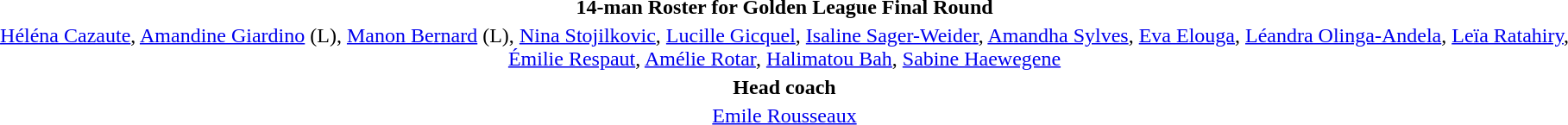<table style="text-align:center; margin-top:2em; margin-left:auto; margin-right:auto">
<tr>
<td><strong>14-man Roster for Golden League Final Round</strong></td>
</tr>
<tr>
<td><a href='#'>Héléna Cazaute</a>, <a href='#'>Amandine Giardino</a> (L), <a href='#'>Manon Bernard</a> (L), <a href='#'>Nina Stojilkovic</a>, <a href='#'>Lucille Gicquel</a>, <a href='#'>Isaline Sager-Weider</a>, <a href='#'>Amandha Sylves</a>, <a href='#'>Eva Elouga</a>, <a href='#'>Léandra Olinga-Andela</a>, <a href='#'>Leïa Ratahiry</a>, <a href='#'>Émilie Respaut</a>, <a href='#'>Amélie Rotar</a>, <a href='#'>Halimatou Bah</a>, <a href='#'>Sabine Haewegene</a></td>
</tr>
<tr>
<td><strong>Head coach</strong></td>
</tr>
<tr>
<td><a href='#'>Emile Rousseaux</a></td>
</tr>
</table>
